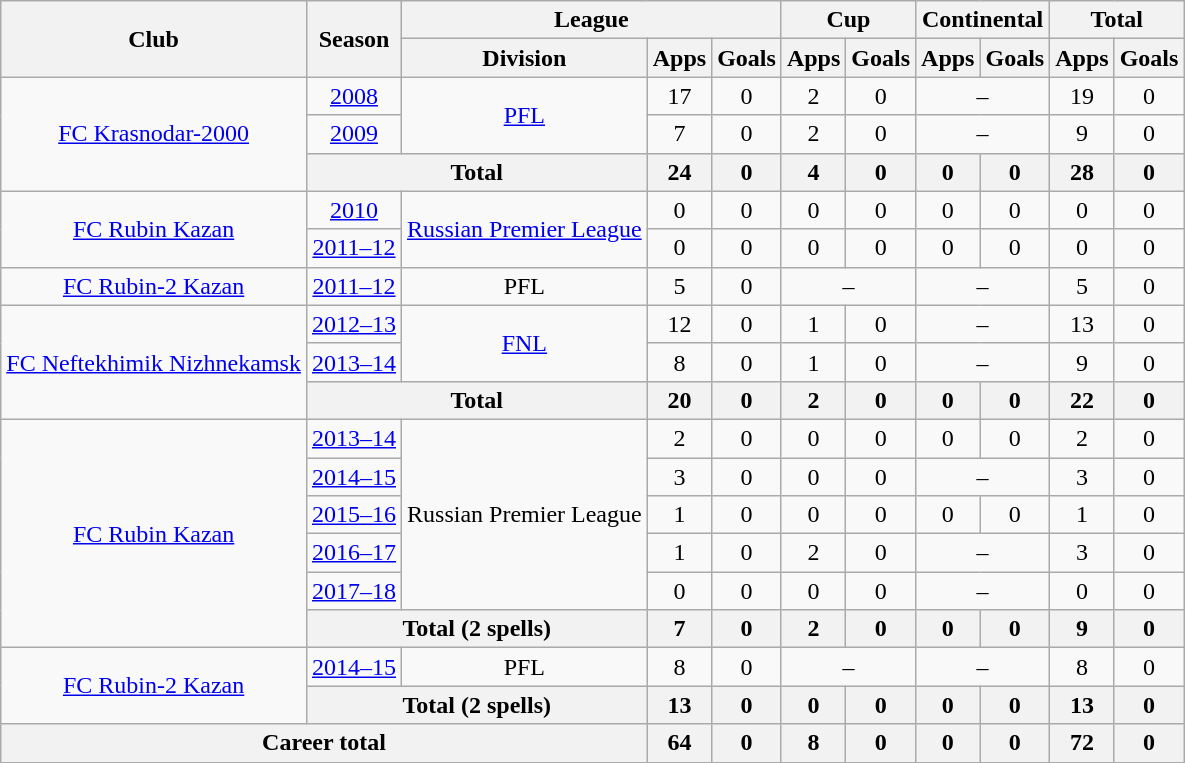<table class="wikitable" style="text-align: center;">
<tr>
<th rowspan=2>Club</th>
<th rowspan=2>Season</th>
<th colspan=3>League</th>
<th colspan=2>Cup</th>
<th colspan=2>Continental</th>
<th colspan=2>Total</th>
</tr>
<tr>
<th>Division</th>
<th>Apps</th>
<th>Goals</th>
<th>Apps</th>
<th>Goals</th>
<th>Apps</th>
<th>Goals</th>
<th>Apps</th>
<th>Goals</th>
</tr>
<tr>
<td rowspan=3><a href='#'>FC Krasnodar-2000</a></td>
<td><a href='#'>2008</a></td>
<td rowspan=2><a href='#'>PFL</a></td>
<td>17</td>
<td>0</td>
<td>2</td>
<td>0</td>
<td colspan=2>–</td>
<td>19</td>
<td>0</td>
</tr>
<tr>
<td><a href='#'>2009</a></td>
<td>7</td>
<td>0</td>
<td>2</td>
<td>0</td>
<td colspan=2>–</td>
<td>9</td>
<td>0</td>
</tr>
<tr>
<th colspan=2>Total</th>
<th>24</th>
<th>0</th>
<th>4</th>
<th>0</th>
<th>0</th>
<th>0</th>
<th>28</th>
<th>0</th>
</tr>
<tr>
<td rowspan=2><a href='#'>FC Rubin Kazan</a></td>
<td><a href='#'>2010</a></td>
<td rowspan=2><a href='#'>Russian Premier League</a></td>
<td>0</td>
<td>0</td>
<td>0</td>
<td>0</td>
<td>0</td>
<td>0</td>
<td>0</td>
<td>0</td>
</tr>
<tr>
<td><a href='#'>2011–12</a></td>
<td>0</td>
<td>0</td>
<td>0</td>
<td>0</td>
<td>0</td>
<td>0</td>
<td>0</td>
<td>0</td>
</tr>
<tr>
<td><a href='#'>FC Rubin-2 Kazan</a></td>
<td><a href='#'>2011–12</a></td>
<td>PFL</td>
<td>5</td>
<td>0</td>
<td colspan=2>–</td>
<td colspan=2>–</td>
<td>5</td>
<td>0</td>
</tr>
<tr>
<td rowspan=3><a href='#'>FC Neftekhimik Nizhnekamsk</a></td>
<td><a href='#'>2012–13</a></td>
<td rowspan=2><a href='#'>FNL</a></td>
<td>12</td>
<td>0</td>
<td>1</td>
<td>0</td>
<td colspan=2>–</td>
<td>13</td>
<td>0</td>
</tr>
<tr>
<td><a href='#'>2013–14</a></td>
<td>8</td>
<td>0</td>
<td>1</td>
<td>0</td>
<td colspan=2>–</td>
<td>9</td>
<td>0</td>
</tr>
<tr>
<th colspan=2>Total</th>
<th>20</th>
<th>0</th>
<th>2</th>
<th>0</th>
<th>0</th>
<th>0</th>
<th>22</th>
<th>0</th>
</tr>
<tr>
<td rowspan=6><a href='#'>FC Rubin Kazan</a></td>
<td><a href='#'>2013–14</a></td>
<td rowspan=5>Russian Premier League</td>
<td>2</td>
<td>0</td>
<td>0</td>
<td>0</td>
<td>0</td>
<td>0</td>
<td>2</td>
<td>0</td>
</tr>
<tr>
<td><a href='#'>2014–15</a></td>
<td>3</td>
<td>0</td>
<td>0</td>
<td>0</td>
<td colspan=2>–</td>
<td>3</td>
<td>0</td>
</tr>
<tr>
<td><a href='#'>2015–16</a></td>
<td>1</td>
<td>0</td>
<td>0</td>
<td>0</td>
<td>0</td>
<td>0</td>
<td>1</td>
<td>0</td>
</tr>
<tr>
<td><a href='#'>2016–17</a></td>
<td>1</td>
<td>0</td>
<td>2</td>
<td>0</td>
<td colspan=2>–</td>
<td>3</td>
<td>0</td>
</tr>
<tr>
<td><a href='#'>2017–18</a></td>
<td>0</td>
<td>0</td>
<td>0</td>
<td>0</td>
<td colspan=2>–</td>
<td>0</td>
<td>0</td>
</tr>
<tr>
<th colspan=2>Total (2 spells)</th>
<th>7</th>
<th>0</th>
<th>2</th>
<th>0</th>
<th>0</th>
<th>0</th>
<th>9</th>
<th>0</th>
</tr>
<tr>
<td rowspan=2><a href='#'>FC Rubin-2 Kazan</a></td>
<td><a href='#'>2014–15</a></td>
<td>PFL</td>
<td>8</td>
<td>0</td>
<td colspan=2>–</td>
<td colspan=2>–</td>
<td>8</td>
<td>0</td>
</tr>
<tr>
<th colspan=2>Total (2 spells)</th>
<th>13</th>
<th>0</th>
<th>0</th>
<th>0</th>
<th>0</th>
<th>0</th>
<th>13</th>
<th>0</th>
</tr>
<tr>
<th colspan=3>Career total</th>
<th>64</th>
<th>0</th>
<th>8</th>
<th>0</th>
<th>0</th>
<th>0</th>
<th>72</th>
<th>0</th>
</tr>
<tr>
</tr>
</table>
